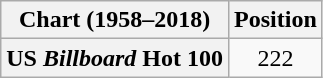<table class="wikitable plainrowheaders">
<tr>
<th>Chart (1958–2018)</th>
<th>Position</th>
</tr>
<tr>
<th scope="row">US <em>Billboard</em> Hot 100</th>
<td style="text-align:center;">222</td>
</tr>
</table>
